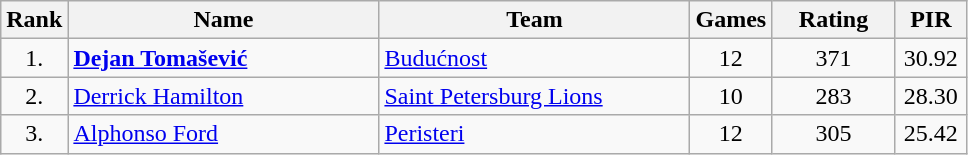<table class="wikitable sortable" style="text-align: center">
<tr>
<th>Rank</th>
<th width=200>Name</th>
<th width=200>Team</th>
<th>Games</th>
<th width=75>Rating</th>
<th width=40>PIR</th>
</tr>
<tr>
<td>1.</td>
<td style="text-align:left"> <strong><a href='#'>Dejan Tomašević</a></strong></td>
<td style="text-align:left"> <a href='#'>Budućnost</a></td>
<td>12</td>
<td>371</td>
<td>30.92</td>
</tr>
<tr>
<td>2.</td>
<td style="text-align:left"> <a href='#'>Derrick Hamilton</a></td>
<td style="text-align:left"> <a href='#'>Saint Petersburg Lions</a></td>
<td>10</td>
<td>283</td>
<td>28.30</td>
</tr>
<tr>
<td>3.</td>
<td style="text-align:left"> <a href='#'>Alphonso Ford</a></td>
<td style="text-align:left"> <a href='#'>Peristeri</a></td>
<td>12</td>
<td>305</td>
<td>25.42</td>
</tr>
</table>
